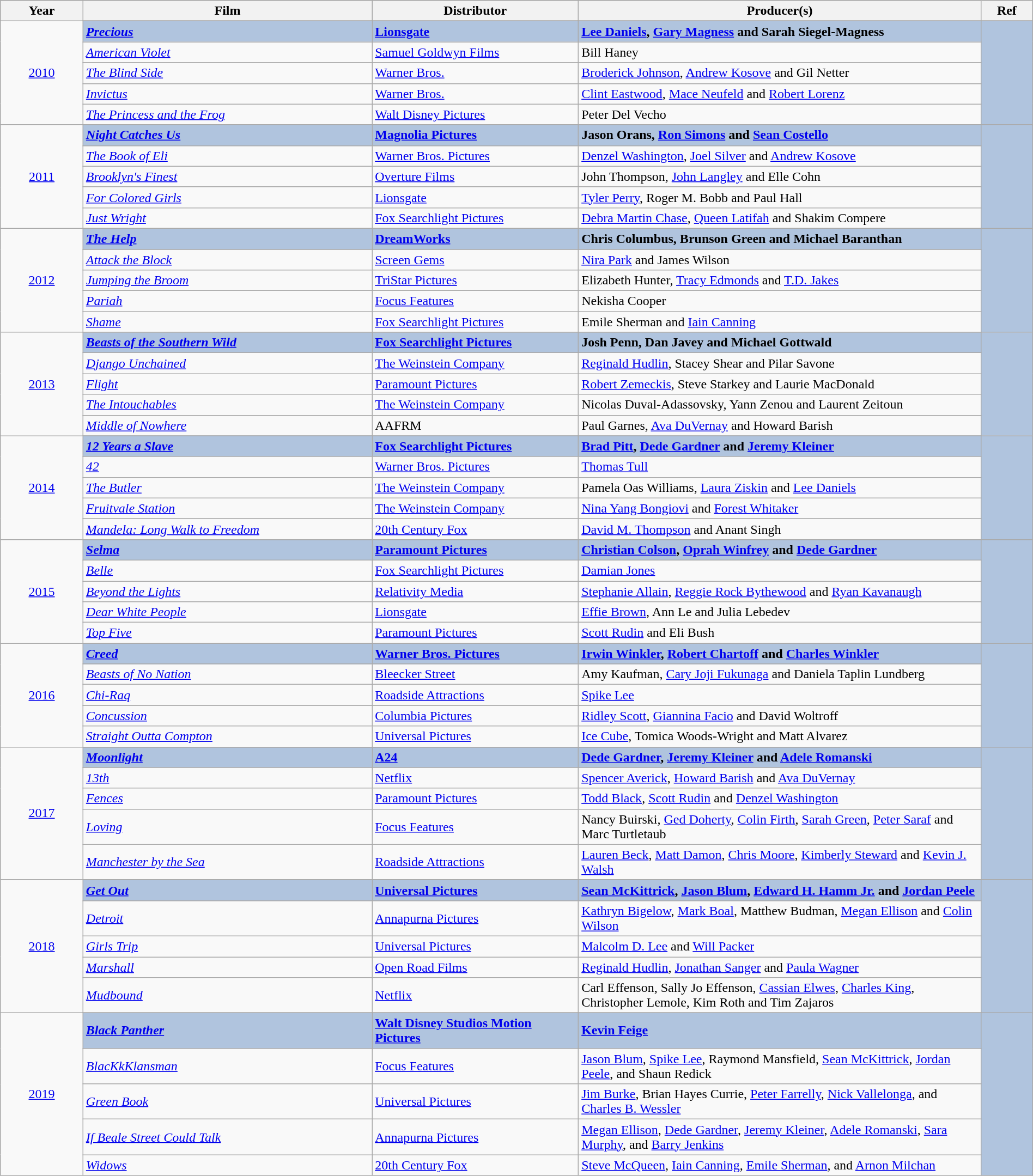<table class="wikitable" style="width:100%;">
<tr style="background:#bebebe;">
<th style="width:8%;">Year</th>
<th style="width:28%;">Film</th>
<th style="width:20%;">Distributor</th>
<th style="width:39%;">Producer(s)</th>
<th style="width:5%;">Ref</th>
</tr>
<tr>
<td rowspan="6" align="center"><a href='#'>2010</a></td>
</tr>
<tr style="background:#B0C4DE">
<td><strong><em><a href='#'>Precious</a></em></strong></td>
<td><strong><a href='#'>Lionsgate</a></strong></td>
<td><strong><a href='#'>Lee Daniels</a>, <a href='#'>Gary Magness</a> and Sarah Siegel-Magness</strong></td>
<td rowspan="6" align="center"></td>
</tr>
<tr>
<td><em><a href='#'>American Violet</a></em></td>
<td><a href='#'>Samuel Goldwyn Films</a></td>
<td>Bill Haney</td>
</tr>
<tr>
<td><em><a href='#'>The Blind Side</a></em></td>
<td><a href='#'>Warner Bros.</a></td>
<td><a href='#'>Broderick Johnson</a>, <a href='#'>Andrew Kosove</a> and Gil Netter</td>
</tr>
<tr>
<td><em><a href='#'>Invictus</a></em></td>
<td><a href='#'>Warner Bros.</a></td>
<td><a href='#'>Clint Eastwood</a>, <a href='#'>Mace Neufeld</a> and <a href='#'>Robert Lorenz</a></td>
</tr>
<tr>
<td><em><a href='#'>The Princess and the Frog</a></em></td>
<td><a href='#'>Walt Disney Pictures</a></td>
<td>Peter Del Vecho</td>
</tr>
<tr>
<td rowspan="6" align="center"><a href='#'>2011</a></td>
</tr>
<tr style="background:#B0C4DE">
<td><strong><em><a href='#'>Night Catches Us</a></em></strong></td>
<td><strong><a href='#'>Magnolia Pictures</a></strong></td>
<td><strong>Jason Orans, <a href='#'>Ron Simons</a> and <a href='#'>Sean Costello</a></strong></td>
<td rowspan="6" align="center"></td>
</tr>
<tr>
<td><em><a href='#'>The Book of Eli</a></em></td>
<td><a href='#'>Warner Bros. Pictures</a></td>
<td><a href='#'>Denzel Washington</a>, <a href='#'>Joel Silver</a> and <a href='#'>Andrew Kosove</a></td>
</tr>
<tr>
<td><em><a href='#'>Brooklyn's Finest</a></em></td>
<td><a href='#'>Overture Films</a></td>
<td>John Thompson, <a href='#'>John Langley</a> and Elle Cohn</td>
</tr>
<tr>
<td><em><a href='#'>For Colored Girls</a></em></td>
<td><a href='#'>Lionsgate</a></td>
<td><a href='#'>Tyler Perry</a>, Roger M. Bobb and Paul Hall</td>
</tr>
<tr>
<td><em><a href='#'>Just Wright</a></em></td>
<td><a href='#'>Fox Searchlight Pictures</a></td>
<td><a href='#'>Debra Martin Chase</a>, <a href='#'>Queen Latifah</a> and Shakim Compere</td>
</tr>
<tr>
<td rowspan="6" align="center"><a href='#'>2012</a></td>
</tr>
<tr style="background:#B0C4DE">
<td><strong><em><a href='#'>The Help</a></em></strong></td>
<td><strong><a href='#'>DreamWorks</a></strong></td>
<td><strong>Chris Columbus, Brunson Green and Michael Baranthan</strong></td>
<td rowspan="6" align="center"></td>
</tr>
<tr>
<td><em><a href='#'>Attack the Block</a></em></td>
<td><a href='#'>Screen Gems</a></td>
<td><a href='#'>Nira Park</a> and James Wilson</td>
</tr>
<tr>
<td><em><a href='#'>Jumping the Broom</a></em></td>
<td><a href='#'>TriStar Pictures</a></td>
<td>Elizabeth Hunter, <a href='#'>Tracy Edmonds</a> and <a href='#'>T.D. Jakes</a></td>
</tr>
<tr>
<td><em><a href='#'>Pariah</a></em></td>
<td><a href='#'>Focus Features</a></td>
<td>Nekisha Cooper</td>
</tr>
<tr>
<td><em><a href='#'>Shame</a></em></td>
<td><a href='#'>Fox Searchlight Pictures</a></td>
<td>Emile Sherman and <a href='#'>Iain Canning</a></td>
</tr>
<tr>
<td rowspan="6" align="center"><a href='#'>2013</a></td>
</tr>
<tr style="background:#B0C4DE">
<td><strong><em><a href='#'>Beasts of the Southern Wild</a></em></strong></td>
<td><strong><a href='#'>Fox Searchlight Pictures</a></strong></td>
<td><strong>Josh Penn, Dan Javey and Michael Gottwald</strong></td>
<td rowspan="6" align="center"></td>
</tr>
<tr>
<td><em><a href='#'>Django Unchained</a></em></td>
<td><a href='#'>The Weinstein Company</a></td>
<td><a href='#'>Reginald Hudlin</a>, Stacey Shear and Pilar Savone</td>
</tr>
<tr>
<td><em><a href='#'>Flight</a></em></td>
<td><a href='#'>Paramount Pictures</a></td>
<td><a href='#'>Robert Zemeckis</a>, Steve Starkey and Laurie MacDonald</td>
</tr>
<tr>
<td><em><a href='#'>The Intouchables</a></em></td>
<td><a href='#'>The Weinstein Company</a></td>
<td>Nicolas Duval-Adassovsky, Yann Zenou and Laurent Zeitoun</td>
</tr>
<tr>
<td><em><a href='#'>Middle of Nowhere</a></em></td>
<td>AAFRM</td>
<td>Paul Garnes, <a href='#'>Ava DuVernay</a> and Howard Barish</td>
</tr>
<tr>
<td rowspan="6" align="center"><a href='#'>2014</a></td>
</tr>
<tr style="background:#B0C4DE">
<td><strong><em><a href='#'>12 Years a Slave</a></em></strong></td>
<td><strong><a href='#'>Fox Searchlight Pictures</a></strong></td>
<td><strong><a href='#'>Brad Pitt</a>, <a href='#'>Dede Gardner</a> and <a href='#'>Jeremy Kleiner</a></strong></td>
<td rowspan="6" align="center"></td>
</tr>
<tr>
<td><em><a href='#'>42</a></em></td>
<td><a href='#'>Warner Bros. Pictures</a></td>
<td><a href='#'>Thomas Tull</a></td>
</tr>
<tr>
<td><em><a href='#'>The Butler</a></em></td>
<td><a href='#'>The Weinstein Company</a></td>
<td>Pamela Oas Williams, <a href='#'>Laura Ziskin</a> and <a href='#'>Lee Daniels</a></td>
</tr>
<tr>
<td><em><a href='#'>Fruitvale Station</a></em></td>
<td><a href='#'>The Weinstein Company</a></td>
<td><a href='#'>Nina Yang Bongiovi</a> and <a href='#'>Forest Whitaker</a></td>
</tr>
<tr>
<td><em><a href='#'>Mandela: Long Walk to Freedom</a></em></td>
<td><a href='#'>20th Century Fox</a></td>
<td><a href='#'>David M. Thompson</a> and Anant Singh</td>
</tr>
<tr>
<td rowspan="6" align="center"><a href='#'>2015</a></td>
</tr>
<tr style="background:#B0C4DE">
<td><strong><em><a href='#'>Selma</a></em></strong></td>
<td><strong><a href='#'>Paramount Pictures</a></strong></td>
<td><strong><a href='#'>Christian Colson</a>, <a href='#'>Oprah Winfrey</a> and <a href='#'>Dede Gardner</a></strong></td>
<td rowspan="6" align="center"></td>
</tr>
<tr>
<td><em><a href='#'>Belle</a></em></td>
<td><a href='#'>Fox Searchlight Pictures</a></td>
<td><a href='#'>Damian Jones</a></td>
</tr>
<tr>
<td><em><a href='#'>Beyond the Lights</a></em></td>
<td><a href='#'>Relativity Media</a></td>
<td><a href='#'>Stephanie Allain</a>, <a href='#'>Reggie Rock Bythewood</a> and <a href='#'>Ryan Kavanaugh</a></td>
</tr>
<tr>
<td><em><a href='#'>Dear White People</a></em></td>
<td><a href='#'>Lionsgate</a></td>
<td><a href='#'>Effie Brown</a>, Ann Le and Julia Lebedev</td>
</tr>
<tr>
<td><em><a href='#'>Top Five</a></em></td>
<td><a href='#'>Paramount Pictures</a></td>
<td><a href='#'>Scott Rudin</a> and Eli Bush</td>
</tr>
<tr>
<td rowspan="6" align="center"><a href='#'>2016</a></td>
</tr>
<tr style="background:#B0C4DE">
<td><strong><em><a href='#'>Creed</a></em></strong></td>
<td><strong><a href='#'>Warner Bros. Pictures</a></strong></td>
<td><strong><a href='#'>Irwin Winkler</a>, <a href='#'>Robert Chartoff</a> and <a href='#'>Charles Winkler</a></strong></td>
<td rowspan="6" align="center"></td>
</tr>
<tr>
<td><em><a href='#'>Beasts of No Nation</a></em></td>
<td><a href='#'>Bleecker Street</a></td>
<td>Amy Kaufman, <a href='#'>Cary Joji Fukunaga</a> and Daniela Taplin Lundberg</td>
</tr>
<tr>
<td><em><a href='#'>Chi-Raq</a></em></td>
<td><a href='#'>Roadside Attractions</a></td>
<td><a href='#'>Spike Lee</a></td>
</tr>
<tr>
<td><em><a href='#'>Concussion</a></em></td>
<td><a href='#'>Columbia Pictures</a></td>
<td><a href='#'>Ridley Scott</a>, <a href='#'>Giannina Facio</a> and David Woltroff</td>
</tr>
<tr>
<td><em><a href='#'>Straight Outta Compton</a></em></td>
<td><a href='#'>Universal Pictures</a></td>
<td><a href='#'>Ice Cube</a>, Tomica Woods-Wright and Matt Alvarez</td>
</tr>
<tr>
<td rowspan="6" align="center"><a href='#'>2017</a></td>
</tr>
<tr style="background:#B0C4DE">
<td><strong><em><a href='#'>Moonlight</a></em></strong></td>
<td><strong><a href='#'>A24</a></strong></td>
<td><strong><a href='#'>Dede Gardner</a>, <a href='#'>Jeremy Kleiner</a> and <a href='#'>Adele Romanski</a></strong></td>
<td rowspan="6" align="center"></td>
</tr>
<tr>
<td><em><a href='#'>13th</a></em></td>
<td><a href='#'>Netflix</a></td>
<td><a href='#'>Spencer Averick</a>, <a href='#'>Howard Barish</a> and <a href='#'>Ava DuVernay</a></td>
</tr>
<tr>
<td><em><a href='#'>Fences</a></em></td>
<td><a href='#'>Paramount Pictures</a></td>
<td><a href='#'>Todd Black</a>, <a href='#'>Scott Rudin</a> and <a href='#'>Denzel Washington</a></td>
</tr>
<tr>
<td><em><a href='#'>Loving</a></em></td>
<td><a href='#'>Focus Features</a></td>
<td>Nancy Buirski, <a href='#'>Ged Doherty</a>, <a href='#'>Colin Firth</a>, <a href='#'>Sarah Green</a>, <a href='#'>Peter Saraf</a> and Marc Turtletaub</td>
</tr>
<tr>
<td><em><a href='#'>Manchester by the Sea</a></em></td>
<td><a href='#'>Roadside Attractions</a></td>
<td><a href='#'>Lauren Beck</a>, <a href='#'>Matt Damon</a>, <a href='#'>Chris Moore</a>, <a href='#'>Kimberly Steward</a> and <a href='#'>Kevin J. Walsh</a></td>
</tr>
<tr>
<td rowspan="6" align="center"><a href='#'>2018</a></td>
</tr>
<tr style="background:#B0C4DE">
<td><strong><em><a href='#'>Get Out</a></em></strong></td>
<td><strong><a href='#'>Universal Pictures</a></strong></td>
<td><strong><a href='#'>Sean McKittrick</a>, <a href='#'>Jason Blum</a>, <a href='#'>Edward H. Hamm Jr.</a> and <a href='#'>Jordan Peele</a></strong></td>
<td rowspan="6" align="center"></td>
</tr>
<tr>
<td><em><a href='#'>Detroit</a></em></td>
<td><a href='#'>Annapurna Pictures</a></td>
<td><a href='#'>Kathryn Bigelow</a>, <a href='#'>Mark Boal</a>, Matthew Budman, <a href='#'>Megan Ellison</a> and <a href='#'>Colin Wilson</a></td>
</tr>
<tr>
<td><em><a href='#'>Girls Trip</a></em></td>
<td><a href='#'>Universal Pictures</a></td>
<td><a href='#'>Malcolm D. Lee</a> and <a href='#'>Will Packer</a></td>
</tr>
<tr>
<td><em><a href='#'>Marshall</a></em></td>
<td><a href='#'>Open Road Films</a></td>
<td><a href='#'>Reginald Hudlin</a>, <a href='#'>Jonathan Sanger</a> and <a href='#'>Paula Wagner</a></td>
</tr>
<tr>
<td><em><a href='#'>Mudbound</a></em></td>
<td><a href='#'>Netflix</a></td>
<td>Carl Effenson, Sally Jo Effenson, <a href='#'>Cassian Elwes</a>, <a href='#'>Charles King</a>, Christopher Lemole, Kim Roth and Tim Zajaros</td>
</tr>
<tr>
<td rowspan="6" align="center"><a href='#'>2019</a></td>
</tr>
<tr style="background:#B0C4DE">
<td><strong><em><a href='#'>Black Panther</a></em></strong></td>
<td><strong><a href='#'>Walt Disney Studios Motion Pictures</a></strong></td>
<td><strong><a href='#'>Kevin Feige</a></strong></td>
<td rowspan="6" align="center"></td>
</tr>
<tr>
<td><em><a href='#'>BlacKkKlansman</a></em></td>
<td><a href='#'>Focus Features</a></td>
<td><a href='#'>Jason Blum</a>, <a href='#'>Spike Lee</a>, Raymond Mansfield, <a href='#'>Sean McKittrick</a>, <a href='#'>Jordan Peele</a>, and Shaun Redick</td>
</tr>
<tr>
<td><em><a href='#'>Green Book</a></em></td>
<td><a href='#'>Universal Pictures</a></td>
<td><a href='#'>Jim Burke</a>, Brian Hayes Currie, <a href='#'>Peter Farrelly</a>, <a href='#'>Nick Vallelonga</a>, and <a href='#'>Charles B. Wessler</a></td>
</tr>
<tr>
<td><em><a href='#'>If Beale Street Could Talk</a></em></td>
<td><a href='#'>Annapurna Pictures</a></td>
<td><a href='#'>Megan Ellison</a>, <a href='#'>Dede Gardner</a>, <a href='#'>Jeremy Kleiner</a>, <a href='#'>Adele Romanski</a>, <a href='#'>Sara Murphy</a>, and <a href='#'>Barry Jenkins</a></td>
</tr>
<tr>
<td><em><a href='#'>Widows</a></em></td>
<td><a href='#'>20th Century Fox</a></td>
<td><a href='#'>Steve McQueen</a>, <a href='#'>Iain Canning</a>, <a href='#'>Emile Sherman</a>, and <a href='#'>Arnon Milchan</a></td>
</tr>
</table>
